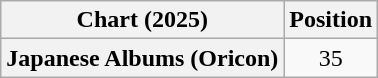<table class="wikitable plainrowheaders" style="text-align:center">
<tr>
<th scope="col">Chart (2025)</th>
<th scope="col">Position</th>
</tr>
<tr>
<th scope="row">Japanese Albums (Oricon)</th>
<td>35</td>
</tr>
</table>
